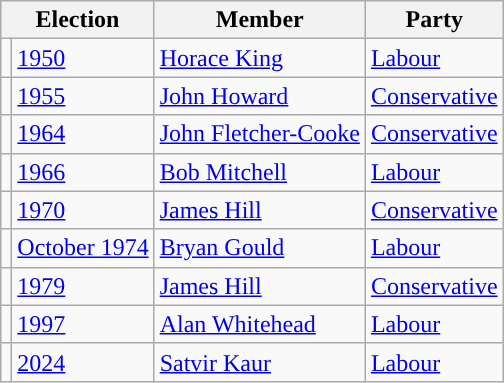<table class="wikitable">
<tr>
<th colspan="2">Election</th>
<th>Member</th>
<th>Party</th>
</tr>
<tr>
<td style="color:inherit;background-color: "></td>
<td><a href='#'>1950</a></td>
<td><a href='#'>Horace King</a></td>
<td><a href='#'>Labour</a></td>
</tr>
<tr>
<td style="color:inherit;background-color: "></td>
<td><a href='#'>1955</a></td>
<td><a href='#'>John Howard</a></td>
<td><a href='#'>Conservative</a></td>
</tr>
<tr>
<td style="color:inherit;background-color: "></td>
<td><a href='#'>1964</a></td>
<td><a href='#'>John Fletcher-Cooke</a></td>
<td><a href='#'>Conservative</a></td>
</tr>
<tr>
<td style="color:inherit;background-color: "></td>
<td><a href='#'>1966</a></td>
<td><a href='#'>Bob Mitchell</a></td>
<td><a href='#'>Labour</a></td>
</tr>
<tr>
<td style="color:inherit;background-color: "></td>
<td><a href='#'>1970</a></td>
<td><a href='#'>James Hill</a></td>
<td><a href='#'>Conservative</a></td>
</tr>
<tr>
<td style="color:inherit;background-color: "></td>
<td><a href='#'>October 1974</a></td>
<td><a href='#'>Bryan Gould</a></td>
<td><a href='#'>Labour</a></td>
</tr>
<tr>
<td style="color:inherit;background-color: "></td>
<td><a href='#'>1979</a></td>
<td><a href='#'>James Hill</a></td>
<td><a href='#'>Conservative</a></td>
</tr>
<tr>
<td style="color:inherit;background-color: "></td>
<td><a href='#'>1997</a></td>
<td><a href='#'>Alan Whitehead</a></td>
<td><a href='#'>Labour</a></td>
</tr>
<tr>
<td style="color:inherit;background-color: "></td>
<td><a href='#'>2024</a></td>
<td><a href='#'>Satvir Kaur</a></td>
<td><a href='#'>Labour</a></td>
</tr>
</table>
